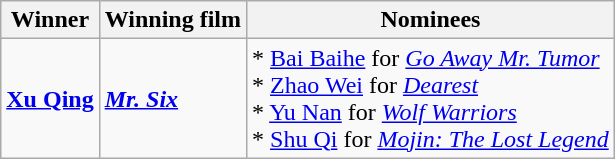<table class="wikitable">
<tr>
<th>Winner</th>
<th>Winning film</th>
<th>Nominees</th>
</tr>
<tr>
<td><strong><a href='#'>Xu Qing</a></strong></td>
<td><strong><em><a href='#'>Mr. Six</a></em></strong></td>
<td>* <a href='#'>Bai Baihe</a> for <em><a href='#'>Go Away Mr. Tumor</a></em><br> * <a href='#'>Zhao Wei</a> for <em><a href='#'>Dearest</a></em><br> * <a href='#'>Yu Nan</a> for <em><a href='#'>Wolf Warriors</a></em><br> * <a href='#'>Shu Qi</a> for <em><a href='#'>Mojin: The Lost Legend</a></em></td>
</tr>
</table>
